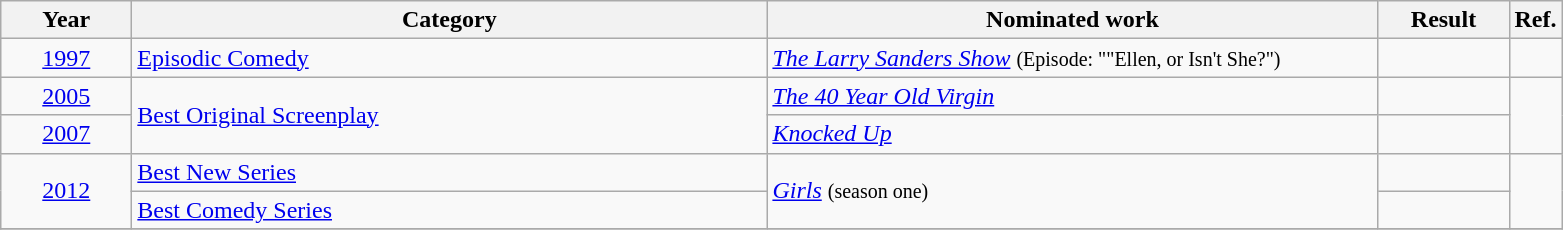<table class=wikitable>
<tr>
<th scope="col" style="width:5em;">Year</th>
<th scope="col" style="width:26em;">Category</th>
<th scope="col" style="width:25em;">Nominated work</th>
<th scope="col" style="width:5em;">Result</th>
<th>Ref.</th>
</tr>
<tr>
<td style="text-align:center;"><a href='#'>1997</a></td>
<td><a href='#'>Episodic Comedy</a></td>
<td><em><a href='#'>The Larry Sanders Show</a></em> <small> (Episode: ""Ellen, or Isn't She?") </small></td>
<td></td>
<td></td>
</tr>
<tr>
<td style="text-align:center;"><a href='#'>2005</a></td>
<td rowspan=2><a href='#'>Best Original Screenplay</a></td>
<td><em><a href='#'>The 40 Year Old Virgin</a></em></td>
<td></td>
<td rowspan=2></td>
</tr>
<tr>
<td style="text-align:center;"><a href='#'>2007</a></td>
<td><em><a href='#'>Knocked Up</a></em></td>
<td></td>
</tr>
<tr>
<td style="text-align:center;", rowspan=2><a href='#'>2012</a></td>
<td><a href='#'>Best New Series</a></td>
<td rowspan=2><em><a href='#'>Girls</a></em> <small> (season one) </small></td>
<td></td>
<td rowspan=2></td>
</tr>
<tr>
<td><a href='#'>Best Comedy Series</a></td>
<td></td>
</tr>
<tr>
</tr>
</table>
